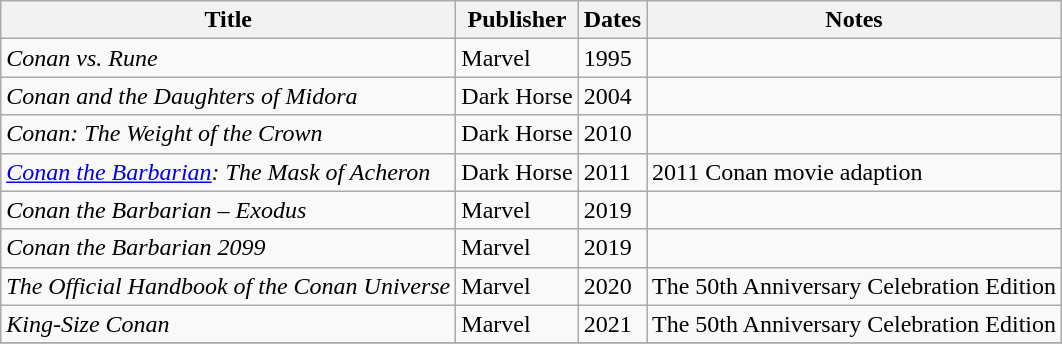<table class="wikitable">
<tr>
<th>Title</th>
<th>Publisher</th>
<th>Dates</th>
<th>Notes</th>
</tr>
<tr>
<td><em>Conan vs. Rune</em></td>
<td>Marvel</td>
<td>1995</td>
<td></td>
</tr>
<tr>
<td><em>Conan and the Daughters of Midora</em></td>
<td>Dark Horse</td>
<td>2004</td>
</tr>
<tr>
<td><em>Conan: The Weight of the Crown</em></td>
<td>Dark Horse</td>
<td>2010</td>
<td></td>
</tr>
<tr>
<td><em><a href='#'>Conan the Barbarian</a>: The Mask of Acheron</em></td>
<td>Dark Horse</td>
<td>2011</td>
<td>2011 Conan movie adaption</td>
</tr>
<tr>
<td><em>Conan the Barbarian – Exodus</em></td>
<td>Marvel</td>
<td>2019</td>
<td></td>
</tr>
<tr>
<td><em>Conan the Barbarian 2099</em></td>
<td>Marvel</td>
<td>2019</td>
</tr>
<tr>
<td><em>The Official Handbook of the Conan Universe</em></td>
<td>Marvel</td>
<td>2020</td>
<td>The 50th Anniversary Celebration Edition</td>
</tr>
<tr>
<td><em>King-Size Conan</em></td>
<td>Marvel</td>
<td>2021</td>
<td>The 50th Anniversary Celebration Edition</td>
</tr>
<tr>
</tr>
</table>
